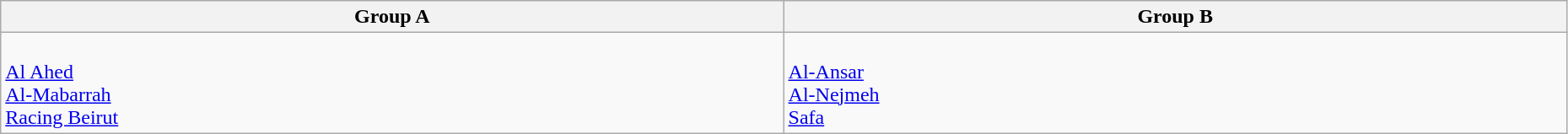<table class="wikitable" width=98%>
<tr>
<th width=20%>Group A</th>
<th width=20%>Group B</th>
</tr>
<tr>
<td><br><a href='#'>Al Ahed</a> <br>
<a href='#'>Al-Mabarrah</a> <br>
<a href='#'>Racing Beirut</a> <br></td>
<td><br><a href='#'>Al-Ansar</a> <br>
<a href='#'>Al-Nejmeh</a> <br>
<a href='#'>Safa</a> <br></td>
</tr>
</table>
